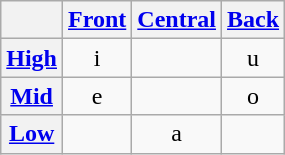<table class="wikitable" style="text-align: center;">
<tr>
<th> </th>
<th><a href='#'>Front</a></th>
<th><a href='#'>Central</a></th>
<th><a href='#'>Back</a></th>
</tr>
<tr>
<th><a href='#'>High</a></th>
<td>i </td>
<td> </td>
<td>u </td>
</tr>
<tr>
<th><a href='#'>Mid</a></th>
<td>e </td>
<td> </td>
<td>o </td>
</tr>
<tr>
<th><a href='#'>Low</a></th>
<td> </td>
<td>a </td>
<td> </td>
</tr>
</table>
